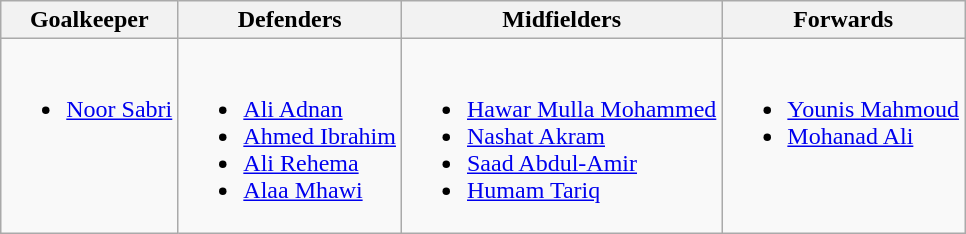<table class="wikitable">
<tr>
<th>Goalkeeper</th>
<th>Defenders</th>
<th>Midfielders</th>
<th>Forwards</th>
</tr>
<tr>
<td valign=top><br><ul><li><a href='#'>Noor Sabri</a></li></ul></td>
<td valign=top><br><ul><li><a href='#'>Ali Adnan</a></li><li><a href='#'>Ahmed Ibrahim</a></li><li><a href='#'>Ali Rehema</a></li><li><a href='#'>Alaa Mhawi</a></li></ul></td>
<td valign=top><br><ul><li><a href='#'>Hawar Mulla Mohammed</a></li><li><a href='#'>Nashat Akram</a></li><li><a href='#'>Saad Abdul-Amir</a></li><li><a href='#'>Humam Tariq</a></li></ul></td>
<td valign=top><br><ul><li><a href='#'>Younis Mahmoud</a></li><li><a href='#'>Mohanad Ali</a></li></ul></td>
</tr>
</table>
